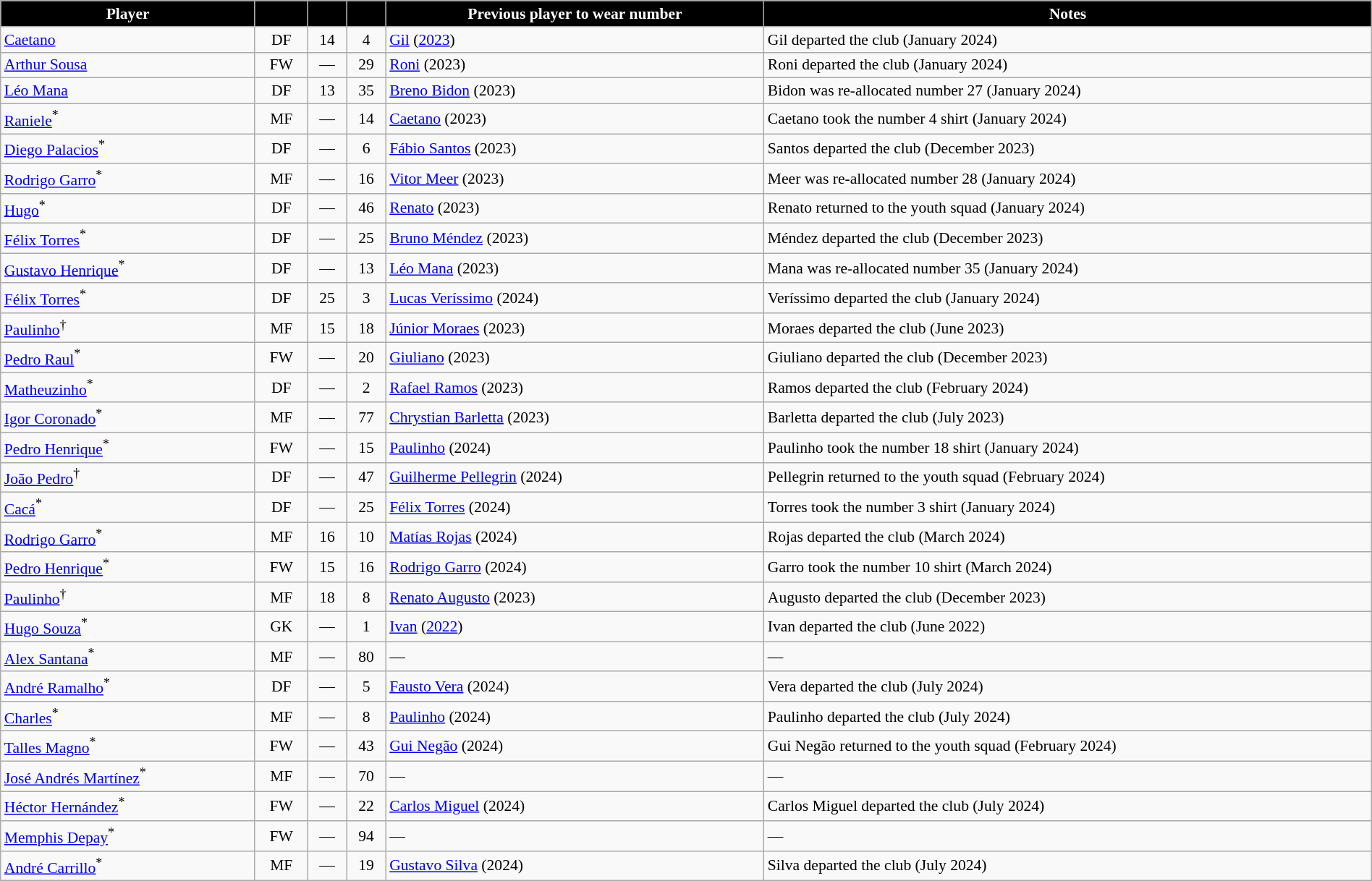<table class="wikitable sortable" style="text-align:center; font-size:90%; width:100%;">
<tr>
<th style="background-color:black; color:#ffffff;">Player</th>
<th style="background-color:black; color:#ffffff;"></th>
<th style="background-color:black; color:#ffffff;"></th>
<th style="background-color:black; color:#ffffff;"></th>
<th style="background-color:black; color:#ffffff;">Previous player to wear number</th>
<th style="background-color:black; color:#ffffff;">Notes</th>
</tr>
<tr>
<td style="text-align:left;"> <a href='#'>Caetano</a></td>
<td>DF</td>
<td>14</td>
<td>4</td>
<td style="text-align:left;"> <a href='#'>Gil</a> (<a href='#'>2023</a>)</td>
<td style="text-align:left;">Gil departed the club (January 2024)</td>
</tr>
<tr>
<td style="text-align:left;"> <a href='#'>Arthur Sousa</a></td>
<td>FW</td>
<td>—</td>
<td>29</td>
<td style="text-align:left;"> <a href='#'>Roni</a> (2023)</td>
<td style="text-align:left;">Roni departed the club (January 2024)</td>
</tr>
<tr>
<td style="text-align:left;"> <a href='#'>Léo Mana</a></td>
<td>DF</td>
<td>13</td>
<td>35</td>
<td style="text-align:left;"> <a href='#'>Breno Bidon</a> (2023)</td>
<td style="text-align:left;">Bidon was re-allocated number 27 (January 2024)</td>
</tr>
<tr>
<td style="text-align:left;"> <a href='#'>Raniele</a><sup>*</sup></td>
<td>MF</td>
<td>—</td>
<td>14</td>
<td style="text-align:left;"> <a href='#'>Caetano</a> (2023)</td>
<td style="text-align:left;">Caetano took the number 4 shirt (January 2024)</td>
</tr>
<tr>
<td style="text-align:left;"> <a href='#'>Diego Palacios</a><sup>*</sup></td>
<td>DF</td>
<td>—</td>
<td>6</td>
<td style="text-align:left;"> <a href='#'>Fábio Santos</a> (2023)</td>
<td style="text-align:left;">Santos departed the club (December 2023)</td>
</tr>
<tr>
<td style="text-align:left;"> <a href='#'>Rodrigo Garro</a><sup>*</sup></td>
<td>MF</td>
<td>—</td>
<td>16</td>
<td style="text-align:left;"> <a href='#'>Vitor Meer</a> (2023)</td>
<td style="text-align:left;">Meer was re-allocated number 28 (January 2024)</td>
</tr>
<tr>
<td style="text-align:left;"> <a href='#'>Hugo</a><sup>*</sup></td>
<td>DF</td>
<td>—</td>
<td>46</td>
<td style="text-align:left;"> <a href='#'>Renato</a> (2023)</td>
<td style="text-align:left;">Renato returned to the youth squad (January 2024)</td>
</tr>
<tr>
<td style="text-align:left;"> <a href='#'>Félix Torres</a><sup>*</sup></td>
<td>DF</td>
<td>—</td>
<td>25</td>
<td style="text-align:left;"> <a href='#'>Bruno Méndez</a> (2023)</td>
<td style="text-align:left;">Méndez departed the club (December 2023)</td>
</tr>
<tr>
<td style="text-align:left;"> <a href='#'>Gustavo Henrique</a><sup>*</sup></td>
<td>DF</td>
<td>—</td>
<td>13</td>
<td style="text-align:left;"> <a href='#'>Léo Mana</a> (2023)</td>
<td style="text-align:left;">Mana was re-allocated number 35 (January 2024)</td>
</tr>
<tr>
<td style="text-align:left;"> <a href='#'>Félix Torres</a><sup>*</sup></td>
<td>DF</td>
<td>25</td>
<td>3</td>
<td style="text-align:left;"> <a href='#'>Lucas Veríssimo</a> (2024)</td>
<td style="text-align:left;">Veríssimo departed the club (January 2024)</td>
</tr>
<tr>
<td style="text-align:left;"> <a href='#'>Paulinho</a><sup>†</sup></td>
<td>MF</td>
<td>15</td>
<td>18</td>
<td style="text-align:left;"> <a href='#'>Júnior Moraes</a> (2023)</td>
<td style="text-align:left;">Moraes departed the club (June 2023)</td>
</tr>
<tr>
<td style="text-align:left;"> <a href='#'>Pedro Raul</a><sup>*</sup></td>
<td>FW</td>
<td>—</td>
<td>20</td>
<td style="text-align:left;"> <a href='#'>Giuliano</a> (2023)</td>
<td style="text-align:left;">Giuliano departed the club (December 2023)</td>
</tr>
<tr>
<td style="text-align:left;"> <a href='#'>Matheuzinho</a><sup>*</sup></td>
<td>DF</td>
<td>—</td>
<td>2</td>
<td style="text-align:left;"> <a href='#'>Rafael Ramos</a> (2023)</td>
<td style="text-align:left;">Ramos departed the club (February 2024)</td>
</tr>
<tr>
<td style="text-align:left;"> <a href='#'>Igor Coronado</a><sup>*</sup></td>
<td>MF</td>
<td>—</td>
<td>77</td>
<td style="text-align:left;"> <a href='#'>Chrystian Barletta</a> (2023)</td>
<td style="text-align:left;">Barletta departed the club (July 2023)</td>
</tr>
<tr>
<td style="text-align:left;"> <a href='#'>Pedro Henrique</a><sup>*</sup></td>
<td>FW</td>
<td>—</td>
<td>15</td>
<td style="text-align:left;"> <a href='#'>Paulinho</a> (2024)</td>
<td style="text-align:left;">Paulinho took the number 18 shirt (January 2024)</td>
</tr>
<tr>
<td style="text-align:left;"> <a href='#'>João Pedro</a><sup>†</sup></td>
<td>DF</td>
<td>—</td>
<td>47</td>
<td style="text-align:left;"> <a href='#'>Guilherme Pellegrin</a> (2024)</td>
<td style="text-align:left;">Pellegrin returned to the youth squad (February 2024)</td>
</tr>
<tr>
<td style="text-align:left;"> <a href='#'>Cacá</a><sup>*</sup></td>
<td>DF</td>
<td>—</td>
<td>25</td>
<td style="text-align:left;"> <a href='#'>Félix Torres</a> (2024)</td>
<td style="text-align:left;">Torres took the number 3 shirt (January 2024)</td>
</tr>
<tr>
<td style="text-align:left;"> <a href='#'>Rodrigo Garro</a><sup>*</sup></td>
<td>MF</td>
<td>16</td>
<td>10</td>
<td style="text-align:left;"> <a href='#'>Matías Rojas</a> (2024)</td>
<td style="text-align:left;">Rojas departed the club (March 2024)</td>
</tr>
<tr>
<td style="text-align:left;"> <a href='#'>Pedro Henrique</a><sup>*</sup></td>
<td>FW</td>
<td>15</td>
<td>16</td>
<td style="text-align:left;"> <a href='#'>Rodrigo Garro</a> (2024)</td>
<td style="text-align:left;">Garro took the number 10 shirt (March 2024)</td>
</tr>
<tr>
<td style="text-align:left;"> <a href='#'>Paulinho</a><sup>†</sup></td>
<td>MF</td>
<td>18</td>
<td>8</td>
<td style="text-align:left;"> <a href='#'>Renato Augusto</a> (2023)</td>
<td style="text-align:left;">Augusto departed the club (December 2023)</td>
</tr>
<tr>
<td style="text-align:left;"> <a href='#'>Hugo Souza</a><sup>*</sup></td>
<td>GK</td>
<td>—</td>
<td>1</td>
<td style="text-align:left;"> <a href='#'>Ivan</a> (<a href='#'>2022</a>)</td>
<td style="text-align:left;">Ivan departed the club (June 2022)</td>
</tr>
<tr>
<td style="text-align:left;"> <a href='#'>Alex Santana</a><sup>*</sup></td>
<td>MF</td>
<td>—</td>
<td>80</td>
<td style="text-align:left;">—</td>
<td style="text-align:left;">—</td>
</tr>
<tr>
<td style="text-align:left;"> <a href='#'>André Ramalho</a><sup>*</sup></td>
<td>DF</td>
<td>—</td>
<td>5</td>
<td style="text-align:left;"> <a href='#'>Fausto Vera</a> (2024)</td>
<td style="text-align:left;">Vera departed the club (July 2024)</td>
</tr>
<tr>
<td style="text-align:left;"> <a href='#'>Charles</a><sup>*</sup></td>
<td>MF</td>
<td>—</td>
<td>8</td>
<td style="text-align:left;"> <a href='#'>Paulinho</a> (2024)</td>
<td style="text-align:left;">Paulinho departed the club (July 2024)</td>
</tr>
<tr>
<td style="text-align:left;"> <a href='#'>Talles Magno</a><sup>*</sup></td>
<td>FW</td>
<td>—</td>
<td>43</td>
<td style="text-align:left;"> <a href='#'>Gui Negão</a> (2024)</td>
<td style="text-align:left;">Gui Negão returned to the youth squad (February 2024)</td>
</tr>
<tr>
<td style="text-align:left;"> <a href='#'>José Andrés Martínez</a><sup>*</sup></td>
<td>MF</td>
<td>—</td>
<td>70</td>
<td style="text-align:left;">—</td>
<td style="text-align:left;">—</td>
</tr>
<tr>
<td style="text-align:left;"> <a href='#'>Héctor Hernández</a><sup>*</sup></td>
<td>FW</td>
<td>—</td>
<td>22</td>
<td style="text-align:left;"> <a href='#'>Carlos Miguel</a> (2024)</td>
<td style="text-align:left;">Carlos Miguel departed the club (July 2024)</td>
</tr>
<tr>
<td style="text-align:left;"> <a href='#'>Memphis Depay</a><sup>*</sup></td>
<td>FW</td>
<td>—</td>
<td>94</td>
<td style="text-align:left;">—</td>
<td style="text-align:left;">—</td>
</tr>
<tr>
<td style="text-align:left;"> <a href='#'>André Carrillo</a><sup>*</sup></td>
<td>MF</td>
<td>—</td>
<td>19</td>
<td style="text-align:left;"> <a href='#'>Gustavo Silva</a> (2024)</td>
<td style="text-align:left;">Silva departed the club (July 2024)</td>
</tr>
</table>
